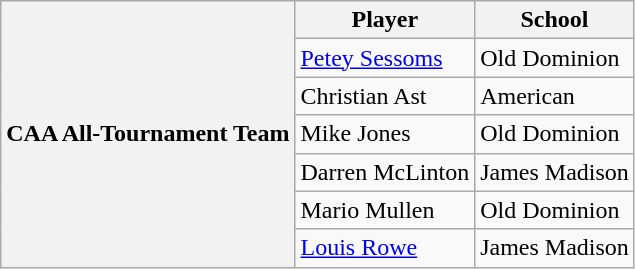<table class="wikitable" border="1">
<tr>
<th rowspan=7 valign=middle>CAA All-Tournament Team</th>
<th>Player</th>
<th>School</th>
</tr>
<tr>
<td><a href='#'>Petey Sessoms</a></td>
<td>Old Dominion</td>
</tr>
<tr>
<td>Christian Ast</td>
<td>American</td>
</tr>
<tr>
<td>Mike Jones</td>
<td>Old Dominion</td>
</tr>
<tr>
<td>Darren McLinton</td>
<td>James Madison</td>
</tr>
<tr>
<td>Mario Mullen</td>
<td>Old Dominion</td>
</tr>
<tr>
<td><a href='#'>Louis Rowe</a></td>
<td>James Madison</td>
</tr>
</table>
